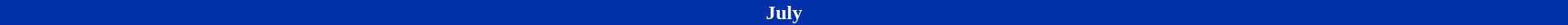<table class="toccolours collapsible collapsed" style="width:100%;">
<tr>
<th colspan="11" style="background:#0031ab; color:#fff;">July</th>
</tr>
<tr>
<td><br></td>
</tr>
</table>
